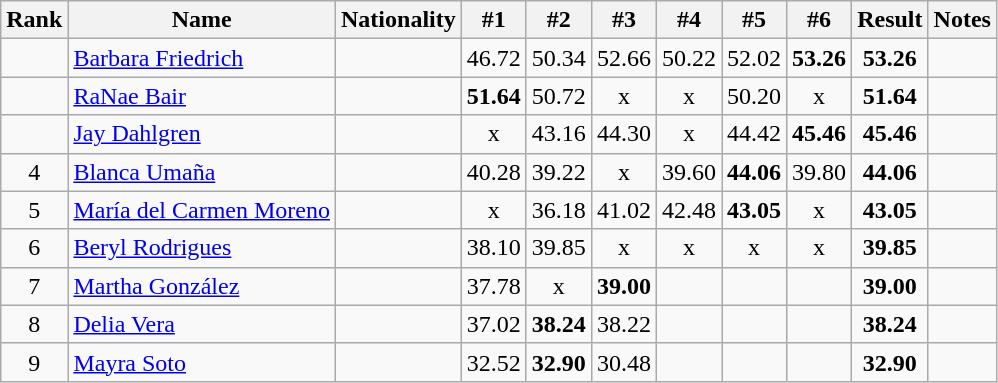<table class="wikitable sortable" style="text-align:center">
<tr>
<th>Rank</th>
<th>Name</th>
<th>Nationality</th>
<th>#1</th>
<th>#2</th>
<th>#3</th>
<th>#4</th>
<th>#5</th>
<th>#6</th>
<th>Result</th>
<th>Notes</th>
</tr>
<tr>
<td></td>
<td align=left><a href='#'>Barbara Friedrich</a></td>
<td align=left></td>
<td>46.72</td>
<td>50.34</td>
<td>52.66</td>
<td>50.22</td>
<td>52.02</td>
<td><strong>53.26</strong></td>
<td><strong>53.26</strong></td>
<td></td>
</tr>
<tr>
<td></td>
<td align=left><a href='#'>RaNae Bair</a></td>
<td align=left></td>
<td><strong>51.64</strong></td>
<td>50.72</td>
<td>x</td>
<td>x</td>
<td>50.20</td>
<td>x</td>
<td><strong>51.64</strong></td>
<td></td>
</tr>
<tr>
<td></td>
<td align=left><a href='#'>Jay Dahlgren</a></td>
<td align=left></td>
<td>x</td>
<td>43.16</td>
<td>44.30</td>
<td>x</td>
<td>44.42</td>
<td><strong>45.46</strong></td>
<td><strong>45.46</strong></td>
<td></td>
</tr>
<tr>
<td>4</td>
<td align=left><a href='#'>Blanca Umaña</a></td>
<td align=left></td>
<td>40.28</td>
<td>39.22</td>
<td>x</td>
<td>39.60</td>
<td><strong>44.06</strong></td>
<td>39.80</td>
<td><strong>44.06</strong></td>
<td></td>
</tr>
<tr>
<td>5</td>
<td align=left><a href='#'>María del Carmen Moreno</a></td>
<td align=left></td>
<td>x</td>
<td>36.18</td>
<td>41.02</td>
<td>42.48</td>
<td><strong>43.05</strong></td>
<td>x</td>
<td><strong>43.05</strong></td>
<td></td>
</tr>
<tr>
<td>6</td>
<td align=left><a href='#'>Beryl Rodrigues</a></td>
<td align=left></td>
<td>38.10</td>
<td>39.85</td>
<td>x</td>
<td>x</td>
<td>x</td>
<td>x</td>
<td><strong>39.85</strong></td>
<td></td>
</tr>
<tr>
<td>7</td>
<td align=left><a href='#'>Martha González</a></td>
<td align=left></td>
<td>37.78</td>
<td>x</td>
<td><strong>39.00</strong></td>
<td></td>
<td></td>
<td></td>
<td><strong>39.00</strong></td>
<td></td>
</tr>
<tr>
<td>8</td>
<td align=left><a href='#'>Delia Vera</a></td>
<td align=left></td>
<td>37.02</td>
<td><strong>38.24</strong></td>
<td>38.22</td>
<td></td>
<td></td>
<td></td>
<td><strong>38.24</strong></td>
<td></td>
</tr>
<tr>
<td>9</td>
<td align=left><a href='#'>Mayra Soto</a></td>
<td align=left></td>
<td>32.52</td>
<td><strong>32.90</strong></td>
<td>30.48</td>
<td></td>
<td></td>
<td></td>
<td><strong>32.90</strong></td>
<td></td>
</tr>
</table>
